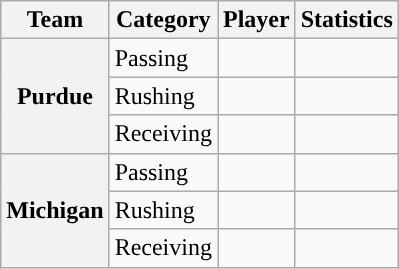<table class="wikitable" style="float:right">
<tr>
<th>Team</th>
<th>Category</th>
<th>Player</th>
<th>Statistics</th>
</tr>
<tr>
<th rowspan=3>Purdue</th>
<td>Passing</td>
<td></td>
<td></td>
</tr>
<tr>
<td>Rushing</td>
<td></td>
<td></td>
</tr>
<tr>
<td>Receiving</td>
<td></td>
<td></td>
</tr>
<tr>
<th rowspan=3>Michigan</th>
<td>Passing</td>
<td></td>
<td></td>
</tr>
<tr>
<td>Rushing</td>
<td></td>
<td></td>
</tr>
<tr>
<td>Receiving</td>
<td></td>
<td></td>
</tr>
</table>
